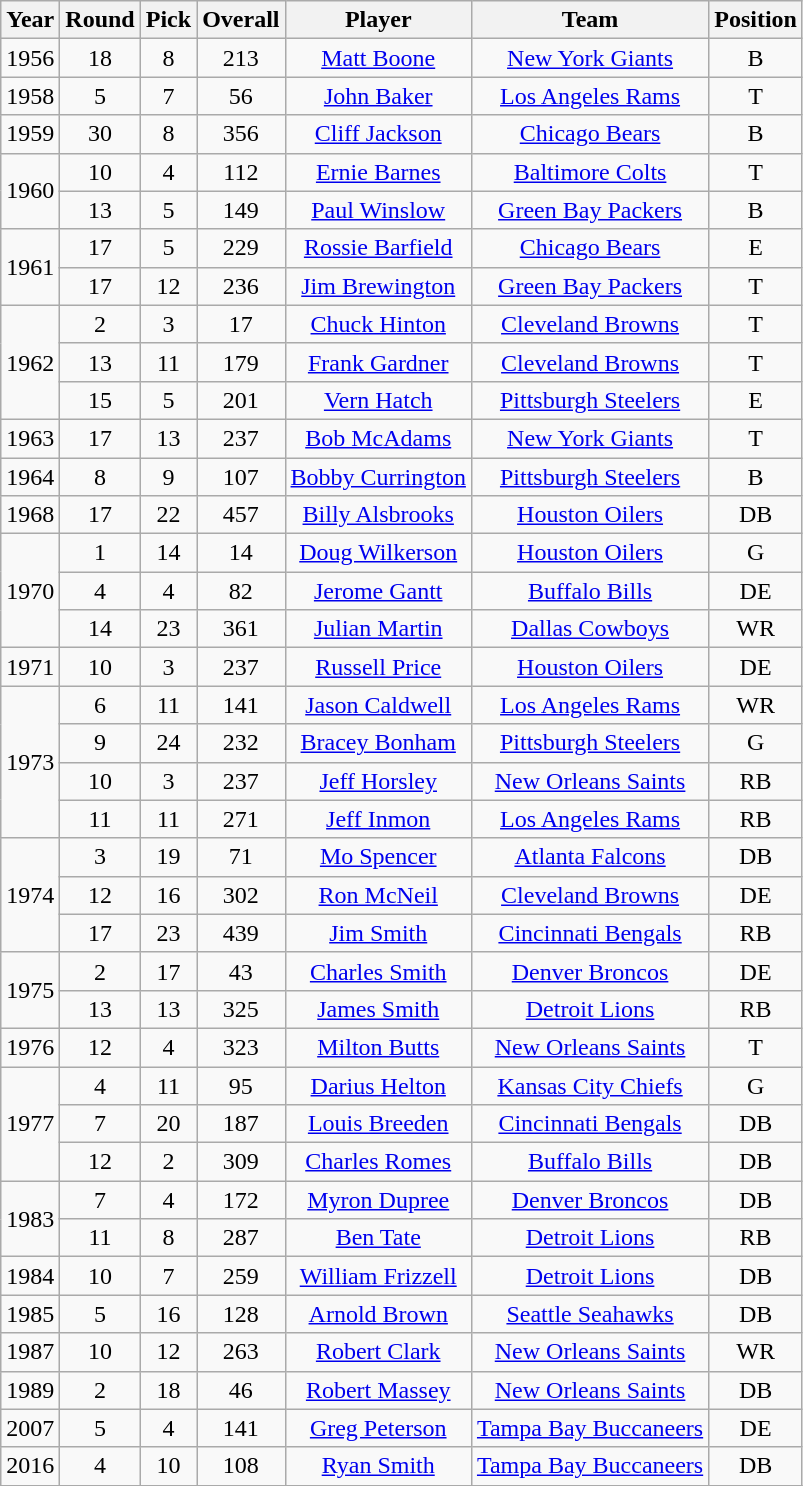<table class="wikitable sortable" style="text-align: center;">
<tr>
<th>Year</th>
<th>Round</th>
<th>Pick</th>
<th>Overall</th>
<th>Player</th>
<th>Team</th>
<th>Position</th>
</tr>
<tr>
<td>1956</td>
<td>18</td>
<td>8</td>
<td>213</td>
<td><a href='#'>Matt Boone</a></td>
<td><a href='#'>New York Giants</a></td>
<td>B</td>
</tr>
<tr>
<td>1958</td>
<td>5</td>
<td>7</td>
<td>56</td>
<td><a href='#'>John Baker</a></td>
<td><a href='#'>Los Angeles Rams</a></td>
<td>T</td>
</tr>
<tr>
<td>1959</td>
<td>30</td>
<td>8</td>
<td>356</td>
<td><a href='#'>Cliff Jackson</a></td>
<td><a href='#'>Chicago Bears</a></td>
<td>B</td>
</tr>
<tr>
<td rowspan="2">1960</td>
<td>10</td>
<td>4</td>
<td>112</td>
<td><a href='#'>Ernie Barnes</a></td>
<td><a href='#'>Baltimore Colts</a></td>
<td>T</td>
</tr>
<tr>
<td>13</td>
<td>5</td>
<td>149</td>
<td><a href='#'>Paul Winslow</a></td>
<td><a href='#'>Green Bay Packers</a></td>
<td>B</td>
</tr>
<tr>
<td rowspan="2">1961</td>
<td>17</td>
<td>5</td>
<td>229</td>
<td><a href='#'>Rossie Barfield</a></td>
<td><a href='#'>Chicago Bears</a></td>
<td>E</td>
</tr>
<tr>
<td>17</td>
<td>12</td>
<td>236</td>
<td><a href='#'>Jim Brewington</a></td>
<td><a href='#'>Green Bay Packers</a></td>
<td>T</td>
</tr>
<tr>
<td rowspan="3">1962</td>
<td>2</td>
<td>3</td>
<td>17</td>
<td><a href='#'>Chuck Hinton</a></td>
<td><a href='#'>Cleveland Browns</a></td>
<td>T</td>
</tr>
<tr>
<td>13</td>
<td>11</td>
<td>179</td>
<td><a href='#'>Frank Gardner</a></td>
<td><a href='#'>Cleveland Browns</a></td>
<td>T</td>
</tr>
<tr>
<td>15</td>
<td>5</td>
<td>201</td>
<td><a href='#'>Vern Hatch</a></td>
<td><a href='#'>Pittsburgh Steelers</a></td>
<td>E</td>
</tr>
<tr>
<td>1963</td>
<td>17</td>
<td>13</td>
<td>237</td>
<td><a href='#'>Bob McAdams</a></td>
<td><a href='#'>New York Giants</a></td>
<td>T</td>
</tr>
<tr>
<td>1964</td>
<td>8</td>
<td>9</td>
<td>107</td>
<td><a href='#'>Bobby Currington</a></td>
<td><a href='#'>Pittsburgh Steelers</a></td>
<td>B</td>
</tr>
<tr>
<td>1968</td>
<td>17</td>
<td>22</td>
<td>457</td>
<td><a href='#'>Billy Alsbrooks</a></td>
<td><a href='#'>Houston Oilers</a></td>
<td>DB</td>
</tr>
<tr>
<td rowspan="3">1970</td>
<td>1</td>
<td>14</td>
<td>14</td>
<td><a href='#'>Doug Wilkerson</a></td>
<td><a href='#'>Houston Oilers</a></td>
<td>G</td>
</tr>
<tr>
<td>4</td>
<td>4</td>
<td>82</td>
<td><a href='#'>Jerome Gantt</a></td>
<td><a href='#'>Buffalo Bills</a></td>
<td>DE</td>
</tr>
<tr>
<td>14</td>
<td>23</td>
<td>361</td>
<td><a href='#'>Julian Martin</a></td>
<td><a href='#'>Dallas Cowboys</a></td>
<td>WR</td>
</tr>
<tr>
<td>1971</td>
<td>10</td>
<td>3</td>
<td>237</td>
<td><a href='#'>Russell Price</a></td>
<td><a href='#'>Houston Oilers</a></td>
<td>DE</td>
</tr>
<tr>
<td rowspan="4">1973</td>
<td>6</td>
<td>11</td>
<td>141</td>
<td><a href='#'>Jason Caldwell</a></td>
<td><a href='#'>Los Angeles Rams</a></td>
<td>WR</td>
</tr>
<tr>
<td>9</td>
<td>24</td>
<td>232</td>
<td><a href='#'>Bracey Bonham</a></td>
<td><a href='#'>Pittsburgh Steelers</a></td>
<td>G</td>
</tr>
<tr>
<td>10</td>
<td>3</td>
<td>237</td>
<td><a href='#'>Jeff Horsley</a></td>
<td><a href='#'>New Orleans Saints</a></td>
<td>RB</td>
</tr>
<tr>
<td>11</td>
<td>11</td>
<td>271</td>
<td><a href='#'>Jeff Inmon</a></td>
<td><a href='#'>Los Angeles Rams</a></td>
<td>RB</td>
</tr>
<tr>
<td rowspan="3">1974</td>
<td>3</td>
<td>19</td>
<td>71</td>
<td><a href='#'>Mo Spencer</a></td>
<td><a href='#'>Atlanta Falcons</a></td>
<td>DB</td>
</tr>
<tr>
<td>12</td>
<td>16</td>
<td>302</td>
<td><a href='#'>Ron McNeil</a></td>
<td><a href='#'>Cleveland Browns</a></td>
<td>DE</td>
</tr>
<tr>
<td>17</td>
<td>23</td>
<td>439</td>
<td><a href='#'>Jim Smith</a></td>
<td><a href='#'>Cincinnati Bengals</a></td>
<td>RB</td>
</tr>
<tr>
<td rowspan="2">1975</td>
<td>2</td>
<td>17</td>
<td>43</td>
<td><a href='#'>Charles Smith</a></td>
<td><a href='#'>Denver Broncos</a></td>
<td>DE</td>
</tr>
<tr>
<td>13</td>
<td>13</td>
<td>325</td>
<td><a href='#'>James Smith</a></td>
<td><a href='#'>Detroit Lions</a></td>
<td>RB</td>
</tr>
<tr>
<td>1976</td>
<td>12</td>
<td>4</td>
<td>323</td>
<td><a href='#'>Milton Butts</a></td>
<td><a href='#'>New Orleans Saints</a></td>
<td>T</td>
</tr>
<tr>
<td rowspan="3">1977</td>
<td>4</td>
<td>11</td>
<td>95</td>
<td><a href='#'>Darius Helton</a></td>
<td><a href='#'>Kansas City Chiefs</a></td>
<td>G</td>
</tr>
<tr>
<td>7</td>
<td>20</td>
<td>187</td>
<td><a href='#'>Louis Breeden</a></td>
<td><a href='#'>Cincinnati Bengals</a></td>
<td>DB</td>
</tr>
<tr>
<td>12</td>
<td>2</td>
<td>309</td>
<td><a href='#'>Charles Romes</a></td>
<td><a href='#'>Buffalo Bills</a></td>
<td>DB</td>
</tr>
<tr>
<td rowspan="2">1983</td>
<td>7</td>
<td>4</td>
<td>172</td>
<td><a href='#'>Myron Dupree</a></td>
<td><a href='#'>Denver Broncos</a></td>
<td>DB</td>
</tr>
<tr>
<td>11</td>
<td>8</td>
<td>287</td>
<td><a href='#'>Ben Tate</a></td>
<td><a href='#'>Detroit Lions</a></td>
<td>RB</td>
</tr>
<tr>
<td>1984</td>
<td>10</td>
<td>7</td>
<td>259</td>
<td><a href='#'>William Frizzell</a></td>
<td><a href='#'>Detroit Lions</a></td>
<td>DB</td>
</tr>
<tr>
<td>1985</td>
<td>5</td>
<td>16</td>
<td>128</td>
<td><a href='#'>Arnold Brown</a></td>
<td><a href='#'>Seattle Seahawks</a></td>
<td>DB</td>
</tr>
<tr>
<td>1987</td>
<td>10</td>
<td>12</td>
<td>263</td>
<td><a href='#'>Robert Clark</a></td>
<td><a href='#'>New Orleans Saints</a></td>
<td>WR</td>
</tr>
<tr>
<td>1989</td>
<td>2</td>
<td>18</td>
<td>46</td>
<td><a href='#'>Robert Massey</a></td>
<td><a href='#'>New Orleans Saints</a></td>
<td>DB</td>
</tr>
<tr>
<td>2007</td>
<td>5</td>
<td>4</td>
<td>141</td>
<td><a href='#'>Greg Peterson</a></td>
<td><a href='#'>Tampa Bay Buccaneers</a></td>
<td>DE</td>
</tr>
<tr>
<td>2016</td>
<td>4</td>
<td>10</td>
<td>108</td>
<td><a href='#'>Ryan Smith</a></td>
<td><a href='#'>Tampa Bay Buccaneers</a></td>
<td>DB</td>
</tr>
<tr>
</tr>
</table>
